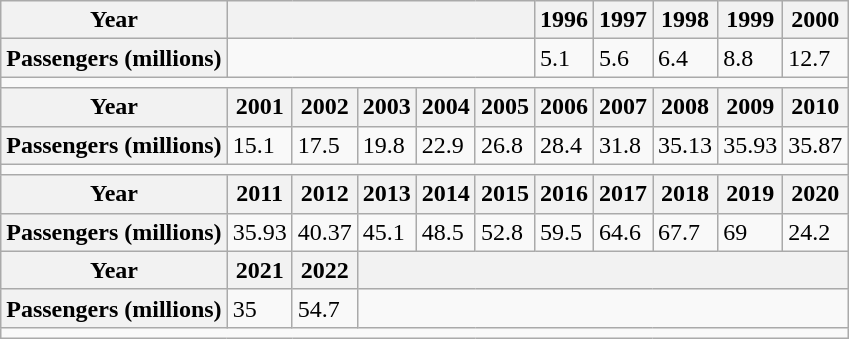<table class="wikitable">
<tr>
<th>Year</th>
<th colspan="5"> </th>
<th>1996</th>
<th>1997</th>
<th>1998</th>
<th>1999</th>
<th>2000</th>
</tr>
<tr>
<th>Passengers (millions)</th>
<td colspan="5"> </td>
<td>5.1</td>
<td>5.6</td>
<td>6.4</td>
<td>8.8</td>
<td>12.7</td>
</tr>
<tr>
<td colspan="11"></td>
</tr>
<tr>
<th>Year</th>
<th>2001</th>
<th>2002</th>
<th>2003</th>
<th>2004</th>
<th>2005</th>
<th>2006</th>
<th>2007</th>
<th>2008</th>
<th>2009</th>
<th>2010</th>
</tr>
<tr>
<th>Passengers (millions)</th>
<td>15.1</td>
<td>17.5</td>
<td>19.8</td>
<td>22.9</td>
<td>26.8</td>
<td>28.4</td>
<td>31.8</td>
<td>35.13</td>
<td>35.93</td>
<td>35.87</td>
</tr>
<tr>
<td colspan="11"></td>
</tr>
<tr>
<th>Year</th>
<th>2011</th>
<th>2012</th>
<th>2013</th>
<th>2014</th>
<th>2015</th>
<th>2016</th>
<th>2017</th>
<th>2018</th>
<th>2019</th>
<th>2020</th>
</tr>
<tr>
<th>Passengers (millions)</th>
<td>35.93</td>
<td>40.37</td>
<td>45.1</td>
<td>48.5</td>
<td>52.8</td>
<td>59.5</td>
<td>64.6</td>
<td>67.7</td>
<td>69</td>
<td>24.2</td>
</tr>
<tr>
<th>Year</th>
<th>2021</th>
<th>2022</th>
<th colspan="8"> </th>
</tr>
<tr>
<th>Passengers (millions)</th>
<td>35</td>
<td>54.7</td>
<td colspan="8"> </td>
</tr>
<tr>
<td colspan="11"></td>
</tr>
</table>
